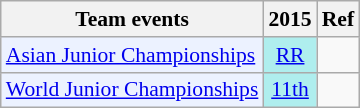<table class="wikitable" style="font-size: 90%; text-align:center">
<tr>
<th>Team events</th>
<th>2015</th>
<th>Ref</th>
</tr>
<tr>
<td bgcolor="#ECF2FF"; align="left"><a href='#'>Asian Junior Championships</a></td>
<td bgcolor=AFEEEE><a href='#'>RR</a></td>
<td></td>
</tr>
<tr>
<td bgcolor="#ECF2FF"; align="left"><a href='#'>World Junior Championships</a></td>
<td bgcolor=AFEEEE><a href='#'>11th</a></td>
<td></td>
</tr>
</table>
